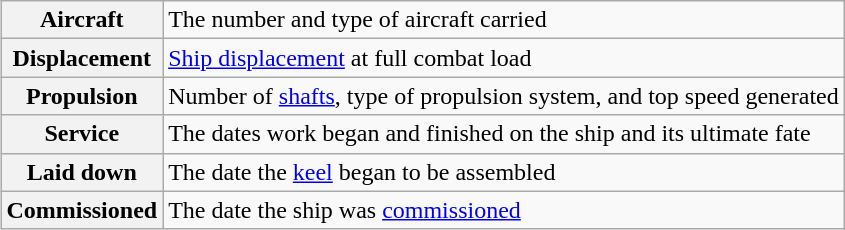<table class="wikitable plainrowheaders" style="float: right; margin: 0 0 0 1em;">
<tr>
<th scope="row">Aircraft</th>
<td>The number and type of aircraft carried</td>
</tr>
<tr>
<th scope="row">Displacement</th>
<td><a href='#'>Ship displacement</a> at full combat load</td>
</tr>
<tr>
<th scope="row">Propulsion</th>
<td>Number of <a href='#'>shafts</a>, type of propulsion system, and top speed generated</td>
</tr>
<tr>
<th scope="row">Service</th>
<td>The dates work began and finished on the ship and its ultimate fate</td>
</tr>
<tr>
<th scope="row">Laid down</th>
<td>The date the <a href='#'>keel</a> began to be assembled</td>
</tr>
<tr>
<th scope="row">Commissioned</th>
<td>The date the ship was <a href='#'>commissioned</a></td>
</tr>
</table>
